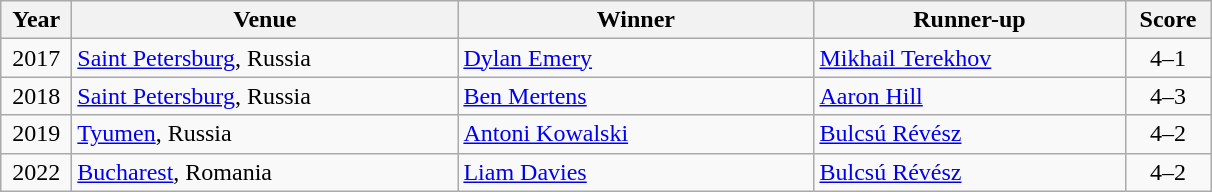<table class="wikitable">
<tr>
<th width=40>Year</th>
<th width=250>Venue</th>
<th width=230>Winner</th>
<th width=200>Runner-up</th>
<th width=50>Score</th>
</tr>
<tr>
<td align = "center">2017</td>
<td> <a href='#'>Saint Petersburg</a>, Russia</td>
<td> <a href='#'>Dylan Emery</a></td>
<td> <a href='#'>Mikhail Terekhov</a></td>
<td align = "center">4–1</td>
</tr>
<tr>
<td align = "center">2018</td>
<td> <a href='#'>Saint Petersburg</a>, Russia</td>
<td> <a href='#'>Ben Mertens</a></td>
<td> <a href='#'>Aaron Hill</a></td>
<td align = "center">4–3</td>
</tr>
<tr>
<td align = "center">2019</td>
<td> <a href='#'>Tyumen</a>, Russia</td>
<td> <a href='#'>Antoni Kowalski</a></td>
<td> <a href='#'>Bulcsú Révész</a></td>
<td align = "center">4–2</td>
</tr>
<tr>
<td align = "center">2022</td>
<td> <a href='#'>Bucharest</a>, Romania</td>
<td> <a href='#'>Liam Davies</a></td>
<td> <a href='#'>Bulcsú Révész</a></td>
<td align = "center">4–2</td>
</tr>
</table>
